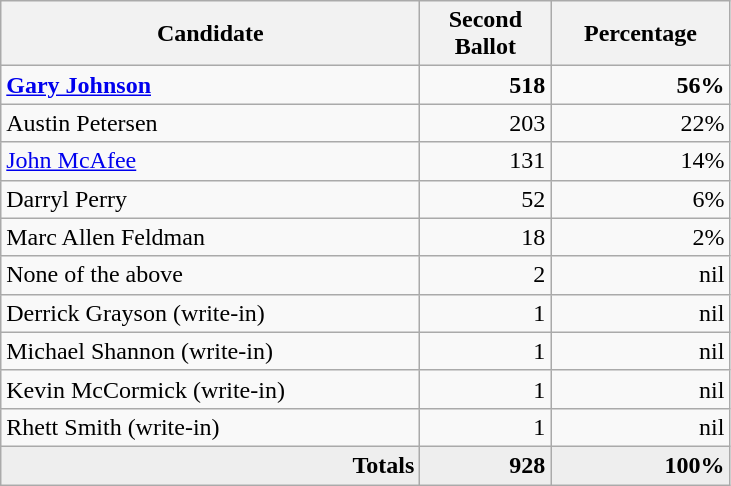<table class="wikitable">
<tr>
<th style="width: 17em">Candidate</th>
<th style="width: 5em">Second Ballot</th>
<th style="width: 7em">Percentage</th>
</tr>
<tr>
<td><strong><a href='#'>Gary Johnson</a></strong></td>
<td style="text-align:right;"><strong>518</strong></td>
<td style="text-align:right;"><strong>56%</strong></td>
</tr>
<tr>
<td>Austin Petersen</td>
<td style="text-align:right;">203</td>
<td style="text-align:right;">22%</td>
</tr>
<tr>
<td><a href='#'>John McAfee</a></td>
<td style="text-align:right;">131</td>
<td style="text-align:right;">14%</td>
</tr>
<tr>
<td>Darryl Perry</td>
<td style="text-align:right;">52</td>
<td style="text-align:right;">6%</td>
</tr>
<tr>
<td>Marc Allen Feldman</td>
<td style="text-align:right;">18</td>
<td style="text-align:right;">2%</td>
</tr>
<tr>
<td>None of the above</td>
<td style="text-align:right;">2</td>
<td style="text-align:right;">nil</td>
</tr>
<tr>
<td>Derrick Grayson (write-in)</td>
<td style="text-align:right;">1</td>
<td style="text-align:right;">nil</td>
</tr>
<tr>
<td>Michael Shannon (write-in)</td>
<td style="text-align:right;">1</td>
<td style="text-align:right;">nil</td>
</tr>
<tr>
<td>Kevin McCormick (write-in)</td>
<td style="text-align:right;">1</td>
<td style="text-align:right;">nil</td>
</tr>
<tr>
<td>Rhett Smith (write-in)</td>
<td style="text-align:right;">1</td>
<td style="text-align:right;">nil</td>
</tr>
<tr style="background:#eee; text-align:right;">
<td><strong>Totals</strong></td>
<td><strong>928</strong></td>
<td><strong>100%</strong></td>
</tr>
</table>
